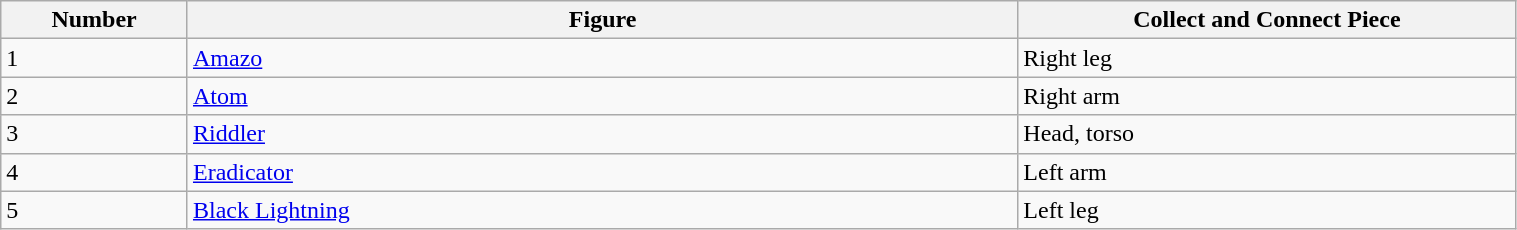<table class="wikitable" style="width:80%;">
<tr>
<th width=5%><strong>Number</strong></th>
<th width=25%><strong>Figure</strong></th>
<th width=15%><strong>Collect and Connect Piece</strong></th>
</tr>
<tr>
<td>1</td>
<td><a href='#'>Amazo</a></td>
<td>Right leg</td>
</tr>
<tr>
<td>2</td>
<td><a href='#'>Atom</a></td>
<td>Right arm</td>
</tr>
<tr>
<td>3</td>
<td><a href='#'>Riddler</a></td>
<td>Head, torso</td>
</tr>
<tr>
<td>4</td>
<td><a href='#'>Eradicator</a></td>
<td>Left arm</td>
</tr>
<tr>
<td>5</td>
<td><a href='#'>Black Lightning</a></td>
<td>Left leg</td>
</tr>
</table>
